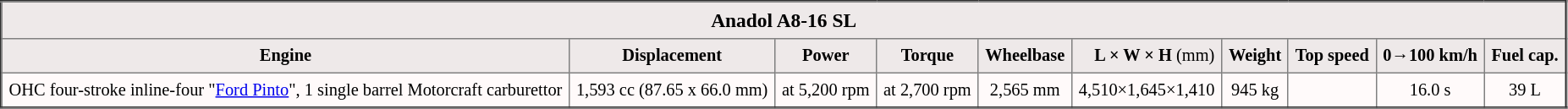<table border="2" cellspacing="0" cellpadding="5" rules="all" border:solid 2px #1C1C1C style="margin:1em 1em 1em 0; border-collapse:collapse; background-color:#FFFAFA; font-size:85%; empty-cells:show">
<tr>
<th colspan="10" style="font-size:115%; background-color:#EEE9E9;">Anadol A8-16 SL</th>
</tr>
<tr>
<th style="background-color:#EEE9E9;">Engine</th>
<th style="background-color:#EEE9E9;">Displacement</th>
<th style="background-color:#EEE9E9;">Power</th>
<td align="center" style="background-color:#EEE9E9;"><strong>Torque</strong></td>
<td align="center" style="background-color:#EEE9E9;"><strong>Wheelbase</strong></td>
<td align="right" style="background-color:#EEE9E9;"><strong>L × W × H</strong> (mm)</td>
<td align="center" style="background-color:#EEE9E9;"><strong>Weight</strong></td>
<th style="background-color:#EEE9E9;">Top speed</th>
<th style="background-color:#EEE9E9;">0→100 km/h</th>
<th style="background-color:#EEE9E9;">Fuel cap.</th>
</tr>
<tr>
<td align="center">OHC four-stroke inline-four "<a href='#'>Ford Pinto</a>", 1 single barrel Motorcraft carburettor</td>
<td align="center">1,593 cc (87.65 x 66.0 mm)</td>
<td align="center"> at 5,200 rpm</td>
<td align="center"> at 2,700 rpm</td>
<td align="center">2,565 mm</td>
<td align="center">4,510×1,645×1,410</td>
<td align="center">945 kg</td>
<td align="center"></td>
<td align="center">16.0 s</td>
<td align="center">39 L</td>
</tr>
</table>
